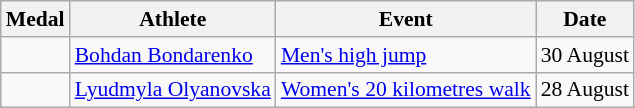<table class="wikitable" style="font-size:90%">
<tr>
<th>Medal</th>
<th>Athlete</th>
<th>Event</th>
<th>Date</th>
</tr>
<tr>
<td></td>
<td><a href='#'>Bohdan Bondarenko</a></td>
<td><a href='#'>Men's high jump</a></td>
<td>30 August</td>
</tr>
<tr>
<td></td>
<td><a href='#'>Lyudmyla Olyanovska</a></td>
<td><a href='#'>Women's 20 kilometres walk</a></td>
<td>28 August</td>
</tr>
</table>
